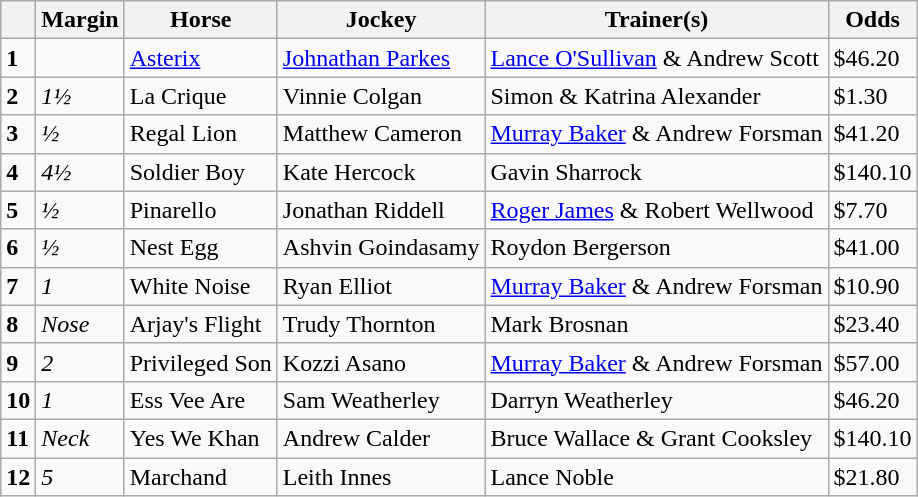<table class="wikitable sortable">
<tr>
<th></th>
<th>Margin</th>
<th>Horse</th>
<th>Jockey</th>
<th>Trainer(s)</th>
<th>Odds</th>
</tr>
<tr>
<td><strong>1</strong></td>
<td></td>
<td><a href='#'>Asterix</a></td>
<td><a href='#'>Johnathan Parkes</a></td>
<td><a href='#'>Lance O'Sullivan</a> & Andrew Scott</td>
<td>$46.20</td>
</tr>
<tr>
<td><strong>2</strong></td>
<td><em>1½</em></td>
<td>La Crique</td>
<td>Vinnie Colgan</td>
<td>Simon & Katrina Alexander</td>
<td>$1.30</td>
</tr>
<tr>
<td><strong>3</strong></td>
<td><em>½</em></td>
<td>Regal Lion</td>
<td>Matthew Cameron</td>
<td><a href='#'>Murray Baker</a> & Andrew Forsman</td>
<td>$41.20</td>
</tr>
<tr>
<td><strong>4</strong></td>
<td><em>4½</em></td>
<td>Soldier Boy</td>
<td>Kate Hercock</td>
<td>Gavin Sharrock</td>
<td>$140.10</td>
</tr>
<tr>
<td><strong>5</strong></td>
<td><em>½</em></td>
<td>Pinarello</td>
<td>Jonathan Riddell</td>
<td><a href='#'>Roger James</a> & Robert Wellwood</td>
<td>$7.70</td>
</tr>
<tr>
<td><strong>6</strong></td>
<td><em>½</em></td>
<td>Nest Egg</td>
<td>Ashvin Goindasamy</td>
<td>Roydon Bergerson</td>
<td>$41.00</td>
</tr>
<tr>
<td><strong>7</strong></td>
<td><em>1</em></td>
<td>White Noise</td>
<td>Ryan Elliot</td>
<td><a href='#'>Murray Baker</a> & Andrew Forsman</td>
<td>$10.90</td>
</tr>
<tr>
<td><strong>8</strong></td>
<td><em>Nose</em></td>
<td>Arjay's Flight</td>
<td>Trudy Thornton</td>
<td>Mark Brosnan</td>
<td>$23.40</td>
</tr>
<tr>
<td><strong>9</strong></td>
<td><em>2</em></td>
<td>Privileged Son</td>
<td>Kozzi Asano</td>
<td><a href='#'>Murray Baker</a> & Andrew Forsman</td>
<td>$57.00</td>
</tr>
<tr>
<td><strong>10</strong></td>
<td><em>1</em></td>
<td>Ess Vee Are</td>
<td>Sam Weatherley</td>
<td>Darryn Weatherley</td>
<td>$46.20</td>
</tr>
<tr>
<td><strong>11</strong></td>
<td><em>Neck</em></td>
<td>Yes We Khan</td>
<td>Andrew Calder</td>
<td>Bruce Wallace & Grant Cooksley</td>
<td>$140.10</td>
</tr>
<tr>
<td><strong>12</strong></td>
<td><em>5</em></td>
<td>Marchand</td>
<td>Leith Innes</td>
<td>Lance Noble</td>
<td>$21.80</td>
</tr>
</table>
